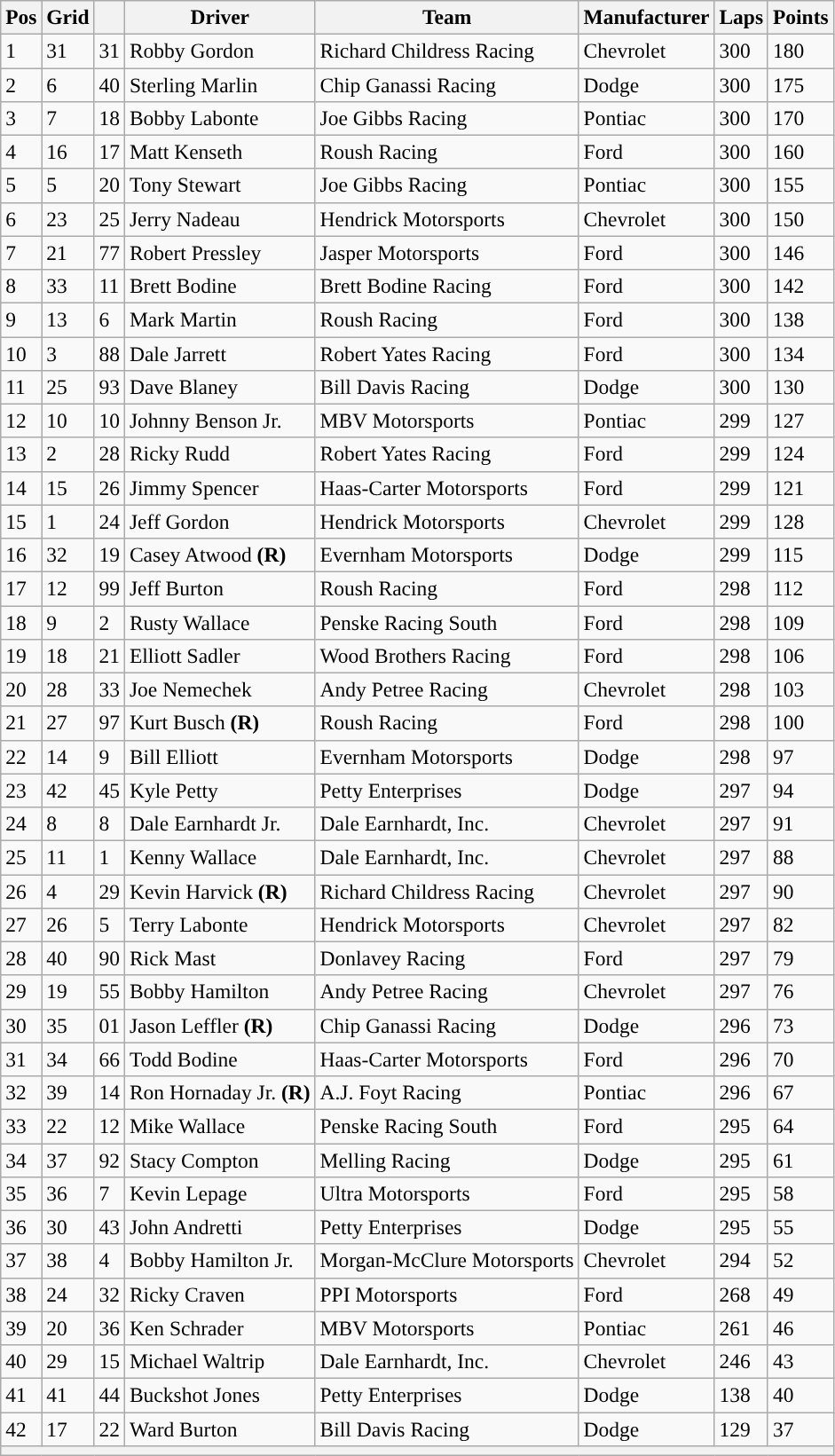<table class="wikitable" style="font-size:98%">
<tr>
<th>Pos</th>
<th>Grid</th>
<th></th>
<th>Driver</th>
<th>Team</th>
<th>Manufacturer</th>
<th>Laps</th>
<th>Points</th>
</tr>
<tr>
<td>1</td>
<td>31</td>
<td>31</td>
<td>Robby Gordon</td>
<td>Richard Childress Racing</td>
<td>Chevrolet</td>
<td>300</td>
<td>180</td>
</tr>
<tr>
<td>2</td>
<td>6</td>
<td>40</td>
<td>Sterling Marlin</td>
<td>Chip Ganassi Racing</td>
<td>Dodge</td>
<td>300</td>
<td>175</td>
</tr>
<tr>
<td>3</td>
<td>7</td>
<td>18</td>
<td>Bobby Labonte</td>
<td>Joe Gibbs Racing</td>
<td>Pontiac</td>
<td>300</td>
<td>170</td>
</tr>
<tr>
<td>4</td>
<td>16</td>
<td>17</td>
<td>Matt Kenseth</td>
<td>Roush Racing</td>
<td>Ford</td>
<td>300</td>
<td>160</td>
</tr>
<tr>
<td>5</td>
<td>5</td>
<td>20</td>
<td>Tony Stewart</td>
<td>Joe Gibbs Racing</td>
<td>Pontiac</td>
<td>300</td>
<td>155</td>
</tr>
<tr>
<td>6</td>
<td>23</td>
<td>25</td>
<td>Jerry Nadeau</td>
<td>Hendrick Motorsports</td>
<td>Chevrolet</td>
<td>300</td>
<td>150</td>
</tr>
<tr>
<td>7</td>
<td>21</td>
<td>77</td>
<td>Robert Pressley</td>
<td>Jasper Motorsports</td>
<td>Ford</td>
<td>300</td>
<td>146</td>
</tr>
<tr>
<td>8</td>
<td>33</td>
<td>11</td>
<td>Brett Bodine</td>
<td>Brett Bodine Racing</td>
<td>Ford</td>
<td>300</td>
<td>142</td>
</tr>
<tr>
<td>9</td>
<td>13</td>
<td>6</td>
<td>Mark Martin</td>
<td>Roush Racing</td>
<td>Ford</td>
<td>300</td>
<td>138</td>
</tr>
<tr>
<td>10</td>
<td>3</td>
<td>88</td>
<td>Dale Jarrett</td>
<td>Robert Yates Racing</td>
<td>Ford</td>
<td>300</td>
<td>134</td>
</tr>
<tr>
<td>11</td>
<td>25</td>
<td>93</td>
<td>Dave Blaney</td>
<td>Bill Davis Racing</td>
<td>Dodge</td>
<td>300</td>
<td>130</td>
</tr>
<tr>
<td>12</td>
<td>10</td>
<td>10</td>
<td>Johnny Benson Jr.</td>
<td>MBV Motorsports</td>
<td>Pontiac</td>
<td>299</td>
<td>127</td>
</tr>
<tr>
<td>13</td>
<td>2</td>
<td>28</td>
<td>Ricky Rudd</td>
<td>Robert Yates Racing</td>
<td>Ford</td>
<td>299</td>
<td>124</td>
</tr>
<tr>
<td>14</td>
<td>15</td>
<td>26</td>
<td>Jimmy Spencer</td>
<td>Haas-Carter Motorsports</td>
<td>Ford</td>
<td>299</td>
<td>121</td>
</tr>
<tr>
<td>15</td>
<td>1</td>
<td>24</td>
<td>Jeff Gordon</td>
<td>Hendrick Motorsports</td>
<td>Chevrolet</td>
<td>299</td>
<td>128</td>
</tr>
<tr>
<td>16</td>
<td>32</td>
<td>19</td>
<td>Casey Atwood <strong>(R)</strong></td>
<td>Evernham Motorsports</td>
<td>Dodge</td>
<td>299</td>
<td>115</td>
</tr>
<tr>
<td>17</td>
<td>12</td>
<td>99</td>
<td>Jeff Burton</td>
<td>Roush Racing</td>
<td>Ford</td>
<td>298</td>
<td>112</td>
</tr>
<tr>
<td>18</td>
<td>9</td>
<td>2</td>
<td>Rusty Wallace</td>
<td>Penske Racing South</td>
<td>Ford</td>
<td>298</td>
<td>109</td>
</tr>
<tr>
<td>19</td>
<td>18</td>
<td>21</td>
<td>Elliott Sadler</td>
<td>Wood Brothers Racing</td>
<td>Ford</td>
<td>298</td>
<td>106</td>
</tr>
<tr>
<td>20</td>
<td>28</td>
<td>33</td>
<td>Joe Nemechek</td>
<td>Andy Petree Racing</td>
<td>Chevrolet</td>
<td>298</td>
<td>103</td>
</tr>
<tr>
<td>21</td>
<td>27</td>
<td>97</td>
<td>Kurt Busch <strong>(R)</strong></td>
<td>Roush Racing</td>
<td>Ford</td>
<td>298</td>
<td>100</td>
</tr>
<tr>
<td>22</td>
<td>14</td>
<td>9</td>
<td>Bill Elliott</td>
<td>Evernham Motorsports</td>
<td>Dodge</td>
<td>298</td>
<td>97</td>
</tr>
<tr>
<td>23</td>
<td>42</td>
<td>45</td>
<td>Kyle Petty</td>
<td>Petty Enterprises</td>
<td>Dodge</td>
<td>297</td>
<td>94</td>
</tr>
<tr>
<td>24</td>
<td>8</td>
<td>8</td>
<td>Dale Earnhardt Jr.</td>
<td>Dale Earnhardt, Inc.</td>
<td>Chevrolet</td>
<td>297</td>
<td>91</td>
</tr>
<tr>
<td>25</td>
<td>11</td>
<td>1</td>
<td>Kenny Wallace</td>
<td>Dale Earnhardt, Inc.</td>
<td>Chevrolet</td>
<td>297</td>
<td>88</td>
</tr>
<tr>
<td>26</td>
<td>4</td>
<td>29</td>
<td>Kevin Harvick <strong>(R)</strong></td>
<td>Richard Childress Racing</td>
<td>Chevrolet</td>
<td>297</td>
<td>90</td>
</tr>
<tr>
<td>27</td>
<td>26</td>
<td>5</td>
<td>Terry Labonte</td>
<td>Hendrick Motorsports</td>
<td>Chevrolet</td>
<td>297</td>
<td>82</td>
</tr>
<tr>
<td>28</td>
<td>40</td>
<td>90</td>
<td>Rick Mast</td>
<td>Donlavey Racing</td>
<td>Ford</td>
<td>297</td>
<td>79</td>
</tr>
<tr>
<td>29</td>
<td>19</td>
<td>55</td>
<td>Bobby Hamilton</td>
<td>Andy Petree Racing</td>
<td>Chevrolet</td>
<td>297</td>
<td>76</td>
</tr>
<tr>
<td>30</td>
<td>35</td>
<td>01</td>
<td>Jason Leffler <strong>(R)</strong></td>
<td>Chip Ganassi Racing</td>
<td>Dodge</td>
<td>296</td>
<td>73</td>
</tr>
<tr>
<td>31</td>
<td>34</td>
<td>66</td>
<td>Todd Bodine</td>
<td>Haas-Carter Motorsports</td>
<td>Ford</td>
<td>296</td>
<td>70</td>
</tr>
<tr>
<td>32</td>
<td>39</td>
<td>14</td>
<td>Ron Hornaday Jr. <strong>(R)</strong></td>
<td>A.J. Foyt Racing</td>
<td>Pontiac</td>
<td>296</td>
<td>67</td>
</tr>
<tr>
<td>33</td>
<td>22</td>
<td>12</td>
<td>Mike Wallace</td>
<td>Penske Racing South</td>
<td>Ford</td>
<td>295</td>
<td>64</td>
</tr>
<tr>
<td>34</td>
<td>37</td>
<td>92</td>
<td>Stacy Compton</td>
<td>Melling Racing</td>
<td>Dodge</td>
<td>295</td>
<td>61</td>
</tr>
<tr>
<td>35</td>
<td>36</td>
<td>7</td>
<td>Kevin Lepage</td>
<td>Ultra Motorsports</td>
<td>Ford</td>
<td>295</td>
<td>58</td>
</tr>
<tr>
<td>36</td>
<td>30</td>
<td>43</td>
<td>John Andretti</td>
<td>Petty Enterprises</td>
<td>Dodge</td>
<td>295</td>
<td>55</td>
</tr>
<tr>
<td>37</td>
<td>38</td>
<td>4</td>
<td>Bobby Hamilton Jr.</td>
<td>Morgan-McClure Motorsports</td>
<td>Chevrolet</td>
<td>294</td>
<td>52</td>
</tr>
<tr>
<td>38</td>
<td>24</td>
<td>32</td>
<td>Ricky Craven</td>
<td>PPI Motorsports</td>
<td>Ford</td>
<td>268</td>
<td>49</td>
</tr>
<tr>
<td>39</td>
<td>20</td>
<td>36</td>
<td>Ken Schrader</td>
<td>MBV Motorsports</td>
<td>Pontiac</td>
<td>261</td>
<td>46</td>
</tr>
<tr>
<td>40</td>
<td>29</td>
<td>15</td>
<td>Michael Waltrip</td>
<td>Dale Earnhardt, Inc.</td>
<td>Chevrolet</td>
<td>246</td>
<td>43</td>
</tr>
<tr>
<td>41</td>
<td>41</td>
<td>44</td>
<td>Buckshot Jones</td>
<td>Petty Enterprises</td>
<td>Dodge</td>
<td>138</td>
<td>40</td>
</tr>
<tr>
<td>42</td>
<td>17</td>
<td>22</td>
<td>Ward Burton</td>
<td>Bill Davis Racing</td>
<td>Dodge</td>
<td>129</td>
<td>37</td>
</tr>
<tr>
<th colspan="8"></th>
</tr>
</table>
